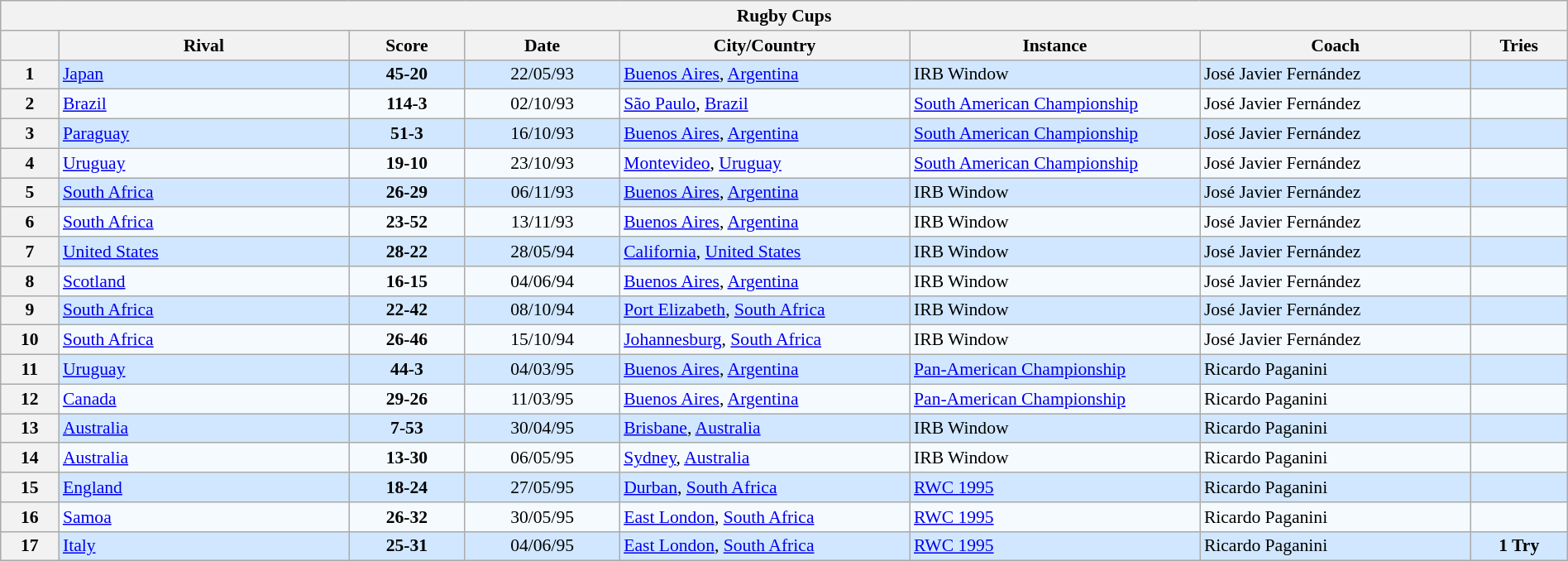<table class="wikitable collapsible collapsed" style="font-size: 90%; width:100%;">
<tr>
<th colspan="9">Rugby Cups</th>
</tr>
<tr align=left>
<th bgcolor=#efefef width=3%></th>
<th bgcolor=#efefef width=15%>Rival</th>
<th bgcolor=#efefef width=6%>Score</th>
<th bgcolor=#efefef width=8%>Date</th>
<th bgcolor=#efefef width=15%>City/Country</th>
<th bgcolor=#efefef width=15%>Instance</th>
<th bgcolor=#efefef width=14%>Coach</th>
<th bgcolor=#efefef width=5%>Tries</th>
</tr>
<tr align=left bgcolor=#D0E7FF>
<th align=center>1</th>
<td align=left> <a href='#'>Japan</a></td>
<td style="text-align:center;"><strong>45-20</strong></td>
<td style="text-align:center;">22/05/93</td>
<td><a href='#'>Buenos Aires</a>, <a href='#'>Argentina</a></td>
<td>IRB Window</td>
<td> José Javier Fernández</td>
<td></td>
</tr>
<tr align=left bgcolor=#F5FAFF>
<th align=center>2</th>
<td align=left> <a href='#'>Brazil</a></td>
<td style="text-align:center;"><strong>114-3</strong></td>
<td style="text-align:center;">02/10/93</td>
<td><a href='#'>São Paulo</a>, <a href='#'>Brazil</a></td>
<td><a href='#'>South American Championship</a></td>
<td> José Javier Fernández</td>
<td></td>
</tr>
<tr align=left bgcolor=#D0E7FF>
<th align=center>3</th>
<td align=left> <a href='#'>Paraguay</a></td>
<td style="text-align:center;"><strong>51-3</strong></td>
<td style="text-align:center;">16/10/93</td>
<td><a href='#'>Buenos Aires</a>, <a href='#'>Argentina</a></td>
<td><a href='#'>South American Championship</a></td>
<td> José Javier Fernández</td>
<td></td>
</tr>
<tr align=left bgcolor=#F5FAFF>
<th align=center>4</th>
<td align=left> <a href='#'>Uruguay</a></td>
<td style="text-align:center;"><strong>19-10</strong></td>
<td style="text-align:center;">23/10/93</td>
<td><a href='#'>Montevideo</a>, <a href='#'>Uruguay</a></td>
<td><a href='#'>South American Championship</a></td>
<td> José Javier Fernández</td>
<td></td>
</tr>
<tr align=left bgcolor=#D0E7FF>
<th align=center>5</th>
<td align=left> <a href='#'>South Africa</a></td>
<td style="text-align:center;"><strong>26-29</strong></td>
<td style="text-align:center;">06/11/93</td>
<td><a href='#'>Buenos Aires</a>, <a href='#'>Argentina</a></td>
<td>IRB Window</td>
<td> José Javier Fernández</td>
<td></td>
</tr>
<tr align=left bgcolor=#F5FAFF>
<th align=center>6</th>
<td align=left> <a href='#'>South Africa</a></td>
<td style="text-align:center;"><strong>23-52</strong></td>
<td style="text-align:center;">13/11/93</td>
<td><a href='#'>Buenos Aires</a>, <a href='#'>Argentina</a></td>
<td>IRB Window</td>
<td> José Javier Fernández</td>
<td></td>
</tr>
<tr align=left bgcolor=#D0E7FF>
<th align=center>7</th>
<td align=left> <a href='#'>United States</a></td>
<td style="text-align:center;"><strong>28-22</strong></td>
<td style="text-align:center;">28/05/94</td>
<td><a href='#'>California</a>, <a href='#'>United States</a></td>
<td>IRB Window</td>
<td> José Javier Fernández</td>
<td></td>
</tr>
<tr align=left bgcolor=#F5FAFF>
<th align=center>8</th>
<td align=left> <a href='#'>Scotland</a></td>
<td style="text-align:center;"><strong>16-15</strong></td>
<td style="text-align:center;">04/06/94</td>
<td><a href='#'>Buenos Aires</a>, <a href='#'>Argentina</a></td>
<td>IRB Window</td>
<td> José Javier Fernández</td>
<td></td>
</tr>
<tr align=left bgcolor=#D0E7FF>
<th align=center>9</th>
<td align=left> <a href='#'>South Africa</a></td>
<td style="text-align:center;"><strong>22-42</strong></td>
<td style="text-align:center;">08/10/94</td>
<td><a href='#'>Port Elizabeth</a>, <a href='#'>South Africa</a></td>
<td>IRB Window</td>
<td> José Javier Fernández</td>
<td></td>
</tr>
<tr align=left bgcolor=#F5FAFF>
<th align=center>10</th>
<td align=left> <a href='#'>South Africa</a></td>
<td style="text-align:center;"><strong>26-46</strong></td>
<td style="text-align:center;">15/10/94</td>
<td><a href='#'>Johannesburg</a>, <a href='#'>South Africa</a></td>
<td>IRB Window</td>
<td> José Javier Fernández</td>
<td></td>
</tr>
<tr align=left bgcolor=#D0E7FF>
<th align=center>11</th>
<td align=left> <a href='#'>Uruguay</a></td>
<td style="text-align:center;"><strong>44-3</strong></td>
<td style="text-align:center;">04/03/95</td>
<td><a href='#'>Buenos Aires</a>, <a href='#'>Argentina</a></td>
<td><a href='#'>Pan-American Championship</a></td>
<td> Ricardo Paganini</td>
<td></td>
</tr>
<tr align=left bgcolor=#F5FAFF>
<th align=center>12</th>
<td align=left> <a href='#'>Canada</a></td>
<td style="text-align:center;"><strong>29-26</strong></td>
<td style="text-align:center;">11/03/95</td>
<td><a href='#'>Buenos Aires</a>, <a href='#'>Argentina</a></td>
<td><a href='#'>Pan-American Championship</a></td>
<td> Ricardo Paganini</td>
<td></td>
</tr>
<tr align=left bgcolor=#D0E7FF>
<th align=center>13</th>
<td align=left> <a href='#'>Australia</a></td>
<td style="text-align:center;"><strong>7-53</strong></td>
<td style="text-align:center;">30/04/95</td>
<td><a href='#'>Brisbane</a>, <a href='#'>Australia</a></td>
<td>IRB Window</td>
<td> Ricardo Paganini</td>
<td></td>
</tr>
<tr align=left bgcolor=#F5FAFF>
<th align=center>14</th>
<td align=left> <a href='#'>Australia</a></td>
<td style="text-align:center;"><strong>13-30</strong></td>
<td style="text-align:center;">06/05/95</td>
<td><a href='#'>Sydney</a>, <a href='#'>Australia</a></td>
<td>IRB Window</td>
<td> Ricardo Paganini</td>
<td></td>
</tr>
<tr align=left bgcolor=#D0E7FF>
<th align=center>15</th>
<td align=left> <a href='#'>England</a></td>
<td style="text-align:center;"><strong>18-24</strong></td>
<td style="text-align:center;">27/05/95</td>
<td><a href='#'>Durban</a>, <a href='#'>South Africa</a></td>
<td><a href='#'>RWC 1995</a></td>
<td> Ricardo Paganini</td>
<td></td>
</tr>
<tr align=left bgcolor=#F5FAFF>
<th align=center>16</th>
<td align=left> <a href='#'>Samoa</a></td>
<td style="text-align:center;"><strong>26-32</strong></td>
<td style="text-align:center;">30/05/95</td>
<td><a href='#'>East London</a>, <a href='#'>South Africa</a></td>
<td><a href='#'>RWC 1995</a></td>
<td> Ricardo Paganini</td>
<td></td>
</tr>
<tr align=left bgcolor=#D0E7FF>
<th align=center>17</th>
<td align=left> <a href='#'>Italy</a></td>
<td style="text-align:center;"><strong>25-31</strong></td>
<td style="text-align:center;">04/06/95</td>
<td><a href='#'>East London</a>, <a href='#'>South Africa</a></td>
<td><a href='#'>RWC 1995</a></td>
<td> Ricardo Paganini</td>
<td style="text-align:center;"><strong>1 Try</strong></td>
</tr>
</table>
